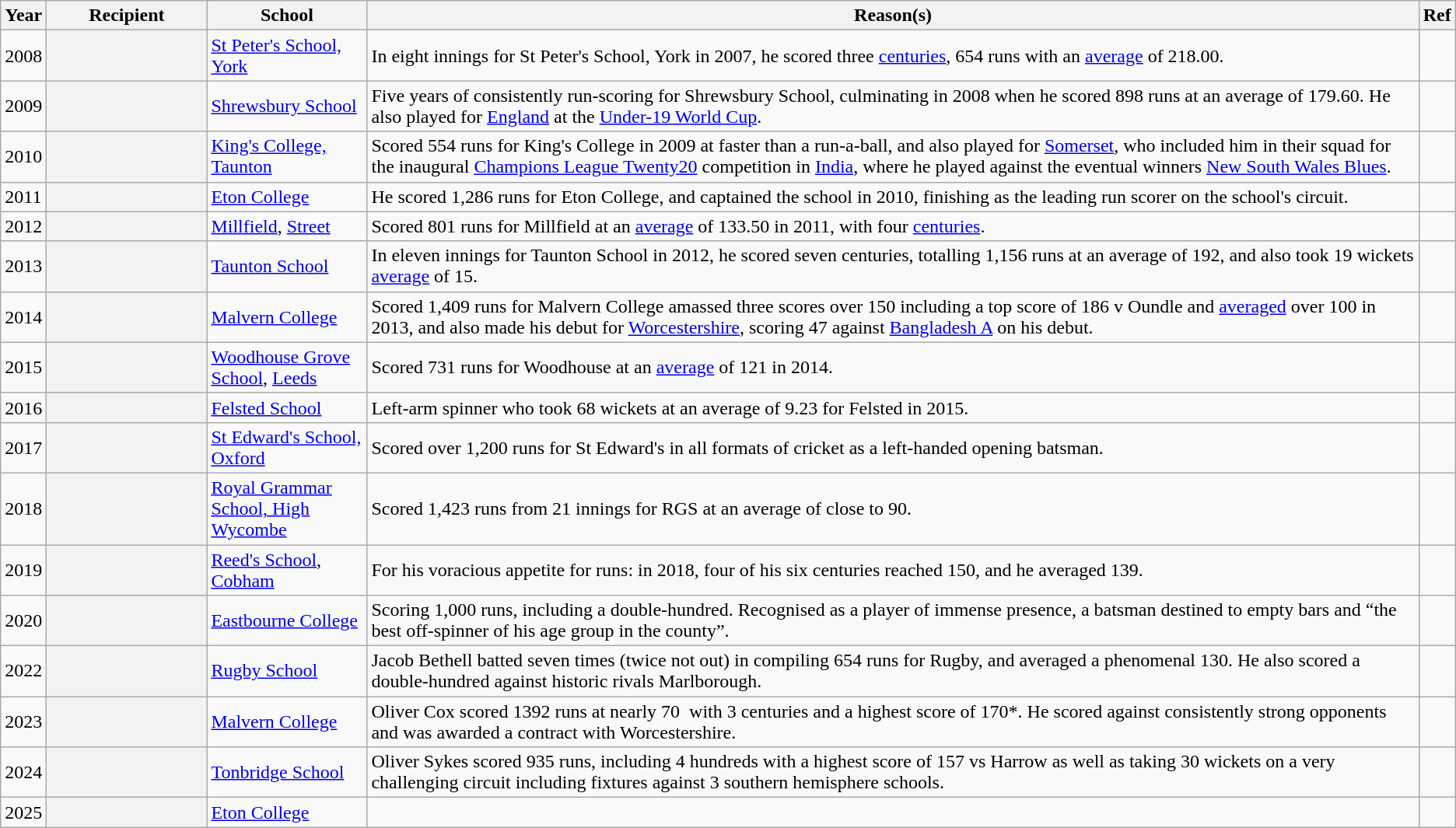<table class="wikitable sortable plainrowheaders">
<tr>
<th scope="col">Year</th>
<th scope="col" width="130px">Recipient</th>
<th scope="col" width="130px">School</th>
<th scope="col" class="unsortable">Reason(s)</th>
<th scope="col" class="unsortable">Ref</th>
</tr>
<tr>
<td>2008</td>
<th scope="row"></th>
<td><a href='#'>St Peter's School, York</a></td>
<td>In eight innings for St Peter's School, York in 2007, he scored three <a href='#'>centuries</a>, 654 runs with an <a href='#'>average</a> of 218.00.</td>
<td></td>
</tr>
<tr>
<td>2009</td>
<th scope="row"></th>
<td><a href='#'>Shrewsbury School</a></td>
<td>Five years of consistently run-scoring for Shrewsbury School, culminating in 2008 when he scored 898 runs at an average of 179.60. He also played for <a href='#'>England</a> at the <a href='#'>Under-19 World Cup</a>.</td>
<td></td>
</tr>
<tr>
<td>2010</td>
<th scope="row"></th>
<td><a href='#'>King's College, Taunton</a></td>
<td>Scored 554 runs for King's College in 2009 at faster than a run-a-ball, and also played for <a href='#'>Somerset</a>, who included him in their squad for the inaugural <a href='#'>Champions League Twenty20</a> competition in <a href='#'>India</a>, where he played against the eventual winners <a href='#'>New South Wales Blues</a>.</td>
<td></td>
</tr>
<tr>
<td>2011</td>
<th scope="row"></th>
<td><a href='#'>Eton College</a></td>
<td>He scored 1,286 runs for Eton College, and captained the school in 2010, finishing as the leading run scorer on the school's circuit.</td>
<td></td>
</tr>
<tr>
<td>2012</td>
<th scope="row"></th>
<td><a href='#'>Millfield</a>, <a href='#'>Street</a></td>
<td>Scored 801 runs for Millfield at an <a href='#'>average</a> of 133.50 in 2011, with four <a href='#'>centuries</a>.</td>
<td></td>
</tr>
<tr>
<td>2013</td>
<th scope="row"></th>
<td><a href='#'>Taunton School</a></td>
<td>In eleven innings for Taunton School in 2012, he scored seven centuries, totalling 1,156 runs at an average of 192, and also took 19 wickets <a href='#'>average</a> of 15.</td>
<td></td>
</tr>
<tr>
<td>2014</td>
<th scope="row"></th>
<td><a href='#'>Malvern College</a></td>
<td>Scored 1,409 runs for Malvern College amassed three scores over 150 including a top score of 186 v Oundle and <a href='#'>averaged</a> over 100 in 2013, and also made his debut for <a href='#'>Worcestershire</a>, scoring 47 against <a href='#'>Bangladesh A</a> on his debut.</td>
<td></td>
</tr>
<tr>
<td>2015</td>
<th scope="row"></th>
<td><a href='#'>Woodhouse Grove School</a>, <a href='#'>Leeds</a></td>
<td>Scored 731 runs for Woodhouse at an <a href='#'>average</a> of 121 in 2014.</td>
<td></td>
</tr>
<tr>
<td>2016</td>
<th scope="row"></th>
<td><a href='#'>Felsted School</a></td>
<td>Left-arm spinner who took 68 wickets at an average of 9.23 for Felsted in 2015.</td>
<td></td>
</tr>
<tr>
<td>2017</td>
<th scope="row"></th>
<td><a href='#'>St Edward's School, Oxford</a></td>
<td>Scored over 1,200 runs for St Edward's in all formats of cricket as a left-handed opening batsman.</td>
<td></td>
</tr>
<tr>
<td>2018</td>
<th scope="row"></th>
<td><a href='#'>Royal Grammar School, High Wycombe</a></td>
<td>Scored 1,423 runs from 21 innings for RGS at an average of close to 90.</td>
<td></td>
</tr>
<tr>
<td>2019</td>
<th scope="row"></th>
<td><a href='#'>Reed's School</a>, <a href='#'>Cobham</a></td>
<td>For his voracious appetite for runs: in 2018, four of his six centuries reached 150, and he averaged 139.</td>
<td></td>
</tr>
<tr>
<td>2020</td>
<th scope="row"></th>
<td><a href='#'>Eastbourne College</a></td>
<td>Scoring 1,000 runs, including a double-hundred. Recognised as a player of immense presence, a batsman destined to empty bars and “the best off-spinner of his age group in the county”.</td>
<td></td>
</tr>
<tr>
<td>2022</td>
<th scope="row"></th>
<td><a href='#'>Rugby School</a></td>
<td>Jacob Bethell batted seven times (twice not out) in compiling 654 runs for Rugby, and averaged a phenomenal 130. He also scored a double-hundred against historic rivals Marlborough.  </td>
<td></td>
</tr>
<tr>
<td>2023</td>
<th scope="row"></th>
<td><a href='#'>Malvern College</a></td>
<td>Oliver Cox scored 1392 runs at nearly 70  with 3 centuries and a highest score of 170*. He scored against consistently strong opponents and was awarded a contract with Worcestershire.</td>
<td></td>
</tr>
<tr>
<td>2024</td>
<th scope="row"></th>
<td><a href='#'>Tonbridge School</a></td>
<td>Oliver Sykes scored 935 runs, including 4 hundreds with a highest score of 157 vs Harrow as well as taking 30 wickets on a very challenging circuit including fixtures against 3 southern hemisphere schools.</td>
<td></td>
</tr>
<tr>
<td>2025</td>
<th scope="row"></th>
<td><a href='#'>Eton College</a></td>
<td></td>
<td></td>
</tr>
</table>
